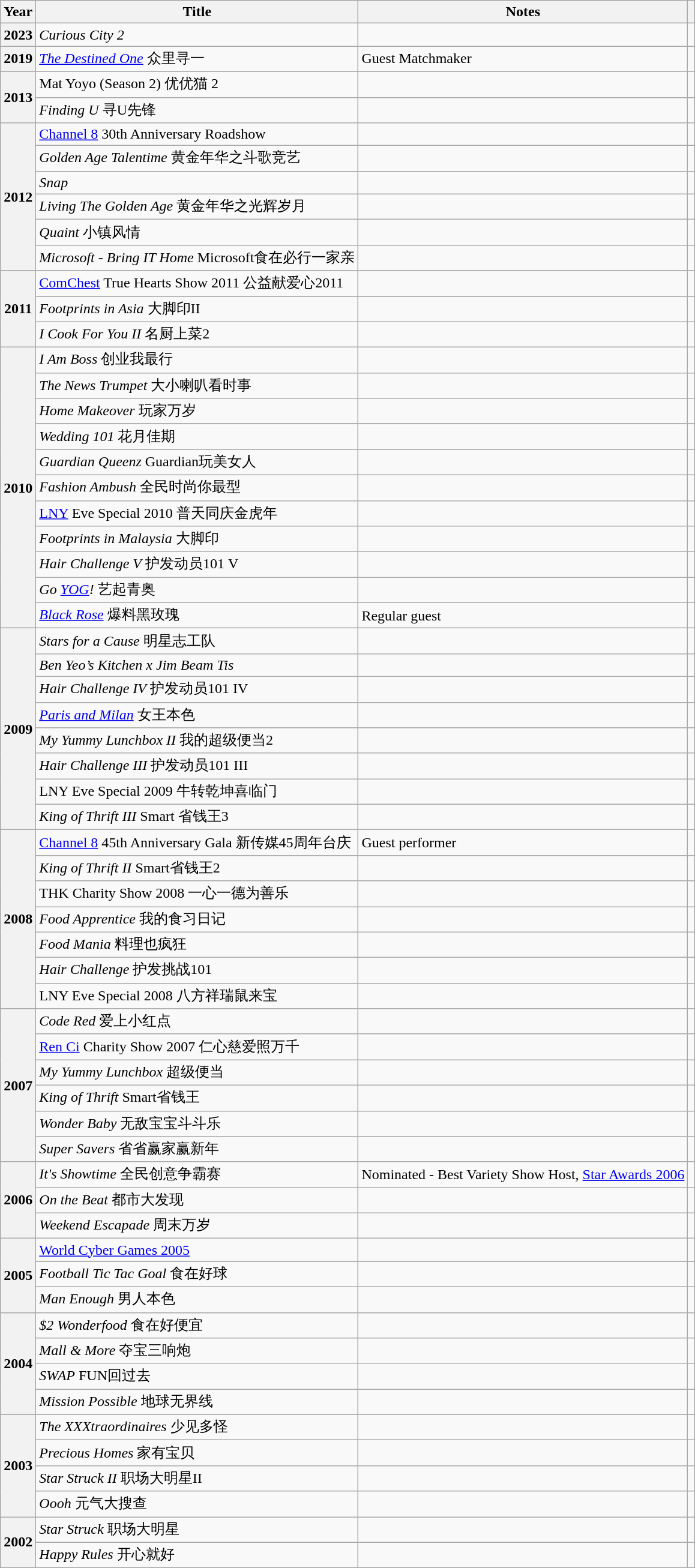<table class="wikitable sortable plainrowheaders">
<tr>
<th scope="col">Year</th>
<th scope="col">Title</th>
<th scope="col" class="unsortable">Notes</th>
<th scope="col" class="unsortable"></th>
</tr>
<tr>
<th scope="row">2023</th>
<td><em>Curious City 2</em></td>
<td></td>
</tr>
<tr>
<th scope="row">2019</th>
<td><em><a href='#'>The Destined One</a></em> 众里寻一</td>
<td>Guest Matchmaker</td>
<td></td>
</tr>
<tr>
<th scope="row" rowspan="2">2013</th>
<td>Mat Yoyo (Season 2) 优优猫 2</td>
<td></td>
<td></td>
</tr>
<tr>
<td><em>Finding U</em> 寻U先锋</td>
<td></td>
<td></td>
</tr>
<tr>
<th scope="row" rowspan="6">2012</th>
<td><a href='#'>Channel 8</a> 30th Anniversary Roadshow</td>
<td></td>
<td></td>
</tr>
<tr>
<td><em>Golden Age Talentime</em> 黄金年华之斗歌竞艺</td>
<td></td>
<td></td>
</tr>
<tr>
<td><em>Snap</em></td>
<td></td>
<td></td>
</tr>
<tr>
<td><em>Living The Golden Age</em> 黄金年华之光辉岁月</td>
<td></td>
<td></td>
</tr>
<tr>
<td><em>Quaint</em> 小镇风情</td>
<td></td>
<td></td>
</tr>
<tr>
<td><em>Microsoft - Bring IT Home</em> Microsoft食在必行一家亲</td>
<td></td>
<td></td>
</tr>
<tr>
<th scope="row" rowspan="3">2011</th>
<td><a href='#'>ComChest</a> True Hearts Show 2011 公益献爱心2011</td>
<td></td>
<td></td>
</tr>
<tr>
<td><em>Footprints in Asia</em> 大脚印II</td>
<td></td>
<td></td>
</tr>
<tr>
<td><em>I Cook For You II</em> 名厨上菜2</td>
<td></td>
<td></td>
</tr>
<tr>
<th scope="row" rowspan="11">2010</th>
<td><em>I Am Boss</em> 创业我最行</td>
<td></td>
<td></td>
</tr>
<tr>
<td><em>The News Trumpet</em> 大小喇叭看时事</td>
<td></td>
<td></td>
</tr>
<tr>
<td><em>Home Makeover</em> 玩家万岁</td>
<td></td>
<td></td>
</tr>
<tr>
<td><em>Wedding 101</em> 花月佳期</td>
<td></td>
<td></td>
</tr>
<tr>
<td><em>Guardian Queenz</em> Guardian玩美女人</td>
<td></td>
<td></td>
</tr>
<tr>
<td><em>Fashion Ambush</em> 全民时尚你最型</td>
<td></td>
<td></td>
</tr>
<tr>
<td><a href='#'>LNY</a> Eve Special 2010 普天同庆金虎年</td>
<td></td>
<td></td>
</tr>
<tr>
<td><em>Footprints in Malaysia</em> 大脚印</td>
<td></td>
<td></td>
</tr>
<tr>
<td><em>Hair Challenge V</em> 护发动员101 V</td>
<td></td>
<td></td>
</tr>
<tr>
<td><em>Go <a href='#'>YOG</a>!</em> 艺起青奥</td>
<td></td>
<td></td>
</tr>
<tr>
<td><em><a href='#'>Black Rose</a></em> 爆料黑玫瑰</td>
<td>Regular guest</td>
<td></td>
</tr>
<tr>
<th scope="row" rowspan="8">2009</th>
<td><em>Stars for a Cause</em> 明星志工队</td>
<td></td>
<td></td>
</tr>
<tr>
<td><em>Ben Yeo’s Kitchen x Jim Beam Tis</em></td>
<td></td>
<td></td>
</tr>
<tr>
<td><em>Hair Challenge IV</em> 护发动员101 IV</td>
<td></td>
<td></td>
</tr>
<tr>
<td><em><a href='#'>Paris and Milan</a></em> 女王本色</td>
<td></td>
<td></td>
</tr>
<tr>
<td><em>My Yummy Lunchbox II</em> 我的超级便当2</td>
<td></td>
<td></td>
</tr>
<tr>
<td><em>Hair Challenge III</em> 护发动员101 III</td>
<td></td>
<td></td>
</tr>
<tr>
<td>LNY Eve Special 2009 牛转乾坤喜临门</td>
<td></td>
<td></td>
</tr>
<tr>
<td><em>King of Thrift III</em> Smart 省钱王3</td>
<td></td>
<td></td>
</tr>
<tr>
<th scope="row" rowspan="7">2008</th>
<td><a href='#'>Channel 8</a> 45th Anniversary Gala 新传媒45周年台庆</td>
<td>Guest performer</td>
<td></td>
</tr>
<tr>
<td><em>King of Thrift II</em> Smart省钱王2</td>
<td></td>
<td></td>
</tr>
<tr>
<td>THK Charity Show 2008 一心一德为善乐</td>
<td></td>
<td></td>
</tr>
<tr>
<td><em>Food Apprentice</em> 我的食习日记</td>
<td></td>
<td></td>
</tr>
<tr>
<td><em>Food Mania</em> 料理也疯狂</td>
<td></td>
<td></td>
</tr>
<tr>
<td><em>Hair Challenge</em> 护发挑战101</td>
<td></td>
<td></td>
</tr>
<tr>
<td>LNY Eve Special 2008 八方祥瑞鼠来宝</td>
<td></td>
<td></td>
</tr>
<tr>
<th scope="row" rowspan="6">2007</th>
<td><em>Code Red</em> 爱上小红点</td>
<td></td>
<td></td>
</tr>
<tr>
<td><a href='#'>Ren Ci</a> Charity Show 2007 仁心慈爱照万千</td>
<td></td>
<td></td>
</tr>
<tr>
<td><em>My Yummy Lunchbox</em> 超级便当</td>
<td></td>
<td></td>
</tr>
<tr>
<td><em>King of Thrift</em> Smart省钱王</td>
<td></td>
<td></td>
</tr>
<tr>
<td><em>Wonder Baby</em> 无敌宝宝斗斗乐</td>
<td></td>
<td></td>
</tr>
<tr>
<td><em>Super Savers</em> 省省赢家赢新年</td>
<td></td>
<td></td>
</tr>
<tr>
<th scope="row" rowspan="3">2006</th>
<td><em>It's Showtime</em> 全民创意争霸赛</td>
<td>Nominated - Best Variety Show Host, <a href='#'>Star Awards 2006</a></td>
<td></td>
</tr>
<tr>
<td><em>On the Beat</em> 都市大发现</td>
<td></td>
<td></td>
</tr>
<tr>
<td><em>Weekend Escapade</em> 周末万岁</td>
<td></td>
<td></td>
</tr>
<tr>
<th scope="row" rowspan="3">2005</th>
<td><a href='#'>World Cyber Games 2005</a></td>
<td></td>
<td></td>
</tr>
<tr>
<td><em>Football Tic Tac Goal</em> 食在好球</td>
<td></td>
<td></td>
</tr>
<tr>
<td><em>Man Enough</em> 男人本色</td>
<td></td>
<td></td>
</tr>
<tr>
<th scope="row" rowspan="4">2004</th>
<td><em>$2 Wonderfood</em> 食在好便宜</td>
<td></td>
<td></td>
</tr>
<tr>
<td><em>Mall & More</em> 夺宝三响炮</td>
<td></td>
<td></td>
</tr>
<tr>
<td><em>SWAP</em> FUN回过去</td>
<td></td>
<td></td>
</tr>
<tr>
<td><em>Mission Possible</em> 地球无界线</td>
<td></td>
<td></td>
</tr>
<tr>
<th scope="row" rowspan="4">2003</th>
<td><em>The XXXtraordinaires</em> 少见多怪</td>
<td></td>
<td></td>
</tr>
<tr>
<td><em>Precious Homes</em> 家有宝贝</td>
<td></td>
<td></td>
</tr>
<tr>
<td><em>Star Struck II</em> 职场大明星II</td>
<td></td>
<td></td>
</tr>
<tr>
<td><em>Oooh</em> 元气大搜查</td>
<td></td>
<td></td>
</tr>
<tr>
<th scope="row" rowspan="2">2002</th>
<td><em>Star Struck</em> 职场大明星</td>
<td></td>
<td></td>
</tr>
<tr>
<td><em>Happy Rules</em> 开心就好</td>
<td></td>
<td></td>
</tr>
</table>
